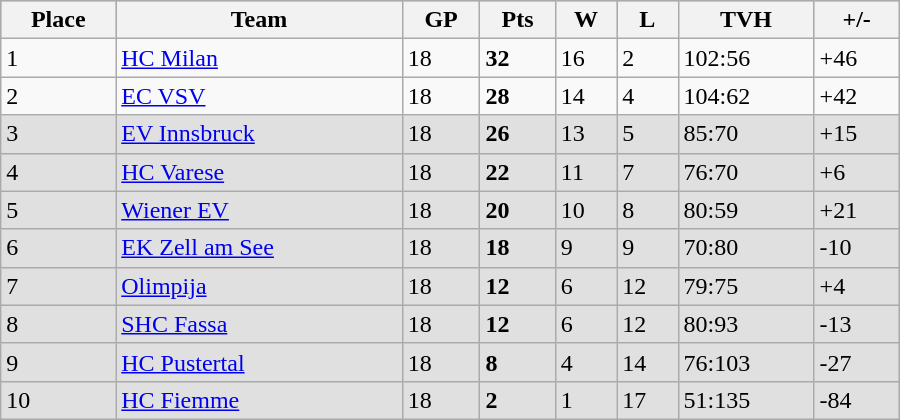<table class="wikitable" width="600px">
<tr style="background-color:#c0c0c0;">
<th>Place</th>
<th>Team</th>
<th>GP</th>
<th>Pts</th>
<th>W</th>
<th>L</th>
<th>TVH</th>
<th>+/-</th>
</tr>
<tr>
<td>1</td>
<td>    <a href='#'>HC Milan</a></td>
<td>18</td>
<td><strong>32</strong></td>
<td>16</td>
<td>2</td>
<td>102:56</td>
<td>+46</td>
</tr>
<tr>
<td>2</td>
<td>  <a href='#'>EC VSV</a></td>
<td>18</td>
<td><strong>28</strong></td>
<td>14</td>
<td>4</td>
<td>104:62</td>
<td>+42</td>
</tr>
<tr bgcolor="#e0e0e0">
<td>3</td>
<td>  <a href='#'>EV Innsbruck</a></td>
<td>18</td>
<td><strong>26</strong></td>
<td>13</td>
<td>5</td>
<td>85:70</td>
<td>+15</td>
</tr>
<tr bgcolor="#e0e0e0">
<td>4</td>
<td>    <a href='#'>HC Varese</a></td>
<td>18</td>
<td><strong>22</strong></td>
<td>11</td>
<td>7</td>
<td>76:70</td>
<td>+6</td>
</tr>
<tr bgcolor="#e0e0e0">
<td>5</td>
<td>  <a href='#'>Wiener EV</a></td>
<td>18</td>
<td><strong>20</strong></td>
<td>10</td>
<td>8</td>
<td>80:59</td>
<td>+21</td>
</tr>
<tr bgcolor="#e0e0e0">
<td>6</td>
<td>  <a href='#'>EK Zell am See</a></td>
<td>18</td>
<td><strong>18</strong></td>
<td>9</td>
<td>9</td>
<td>70:80</td>
<td>-10</td>
</tr>
<tr bgcolor="#e0e0e0">
<td>7</td>
<td> <a href='#'>Olimpija</a></td>
<td>18</td>
<td><strong>12</strong></td>
<td>6</td>
<td>12</td>
<td>79:75</td>
<td>+4</td>
</tr>
<tr bgcolor="#e0e0e0">
<td>8</td>
<td>    <a href='#'>SHC Fassa</a></td>
<td>18</td>
<td><strong>12</strong></td>
<td>6</td>
<td>12</td>
<td>80:93</td>
<td>-13</td>
</tr>
<tr bgcolor="#e0e0e0">
<td>9</td>
<td>    <a href='#'>HC Pustertal</a></td>
<td>18</td>
<td><strong>8</strong></td>
<td>4</td>
<td>14</td>
<td>76:103</td>
<td>-27</td>
</tr>
<tr bgcolor="#e0e0e0">
<td>10</td>
<td>    <a href='#'>HC Fiemme</a></td>
<td>18</td>
<td><strong>2</strong></td>
<td>1</td>
<td>17</td>
<td>51:135</td>
<td>-84</td>
</tr>
</table>
